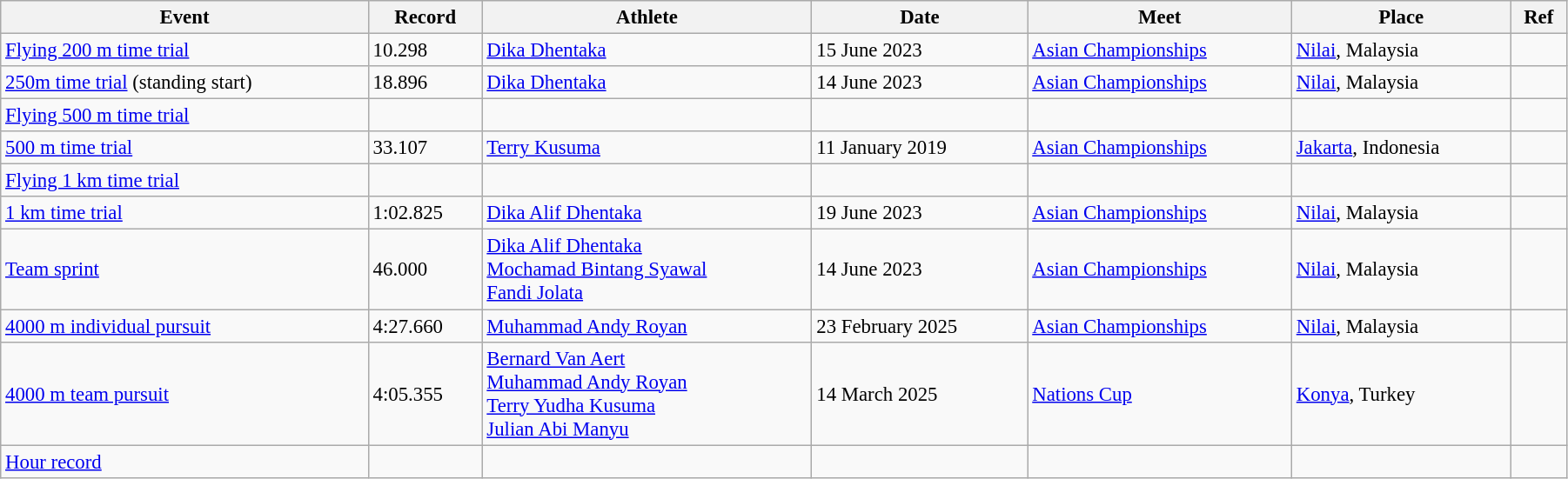<table class="wikitable" style="font-size:95%; width: 95%;">
<tr>
<th>Event</th>
<th>Record</th>
<th>Athlete</th>
<th>Date</th>
<th>Meet</th>
<th>Place</th>
<th>Ref</th>
</tr>
<tr>
<td><a href='#'>Flying 200 m time trial</a></td>
<td>10.298</td>
<td><a href='#'>Dika Dhentaka</a></td>
<td>15 June 2023</td>
<td><a href='#'>Asian Championships</a></td>
<td><a href='#'>Nilai</a>, Malaysia</td>
<td></td>
</tr>
<tr>
<td><a href='#'>250m time trial</a> (standing start)</td>
<td>18.896</td>
<td><a href='#'>Dika Dhentaka</a></td>
<td>14 June 2023</td>
<td><a href='#'>Asian Championships</a></td>
<td><a href='#'>Nilai</a>, Malaysia</td>
<td></td>
</tr>
<tr>
<td><a href='#'>Flying 500 m time trial</a></td>
<td></td>
<td></td>
<td></td>
<td></td>
<td></td>
<td></td>
</tr>
<tr>
<td><a href='#'>500 m time trial</a></td>
<td>33.107</td>
<td><a href='#'>Terry Kusuma</a></td>
<td>11 January 2019</td>
<td><a href='#'>Asian Championships</a></td>
<td><a href='#'>Jakarta</a>, Indonesia</td>
<td></td>
</tr>
<tr>
<td><a href='#'>Flying 1 km time trial</a></td>
<td></td>
<td></td>
<td></td>
<td></td>
<td></td>
<td></td>
</tr>
<tr>
<td><a href='#'>1 km time trial</a></td>
<td>1:02.825</td>
<td><a href='#'>Dika Alif Dhentaka</a></td>
<td>19 June 2023</td>
<td><a href='#'>Asian Championships</a></td>
<td><a href='#'>Nilai</a>, Malaysia</td>
<td></td>
</tr>
<tr>
<td><a href='#'>Team sprint</a></td>
<td>46.000</td>
<td><a href='#'>Dika Alif Dhentaka</a><br><a href='#'>Mochamad Bintang Syawal</a><br><a href='#'>Fandi Jolata</a></td>
<td>14 June 2023</td>
<td><a href='#'>Asian Championships</a></td>
<td><a href='#'>Nilai</a>, Malaysia</td>
<td></td>
</tr>
<tr>
<td><a href='#'>4000 m individual pursuit</a></td>
<td>4:27.660</td>
<td><a href='#'>Muhammad Andy Royan</a></td>
<td>23 February 2025</td>
<td><a href='#'>Asian Championships</a></td>
<td><a href='#'>Nilai</a>, Malaysia</td>
<td></td>
</tr>
<tr>
<td><a href='#'>4000 m team pursuit</a></td>
<td>4:05.355</td>
<td><a href='#'>Bernard Van Aert</a><br><a href='#'>Muhammad Andy Royan</a><br><a href='#'>Terry Yudha Kusuma</a><br><a href='#'>Julian Abi Manyu</a></td>
<td>14 March 2025</td>
<td><a href='#'>Nations Cup</a></td>
<td><a href='#'>Konya</a>, Turkey</td>
<td></td>
</tr>
<tr>
<td><a href='#'>Hour record</a></td>
<td></td>
<td></td>
<td></td>
<td></td>
<td></td>
<td></td>
</tr>
</table>
